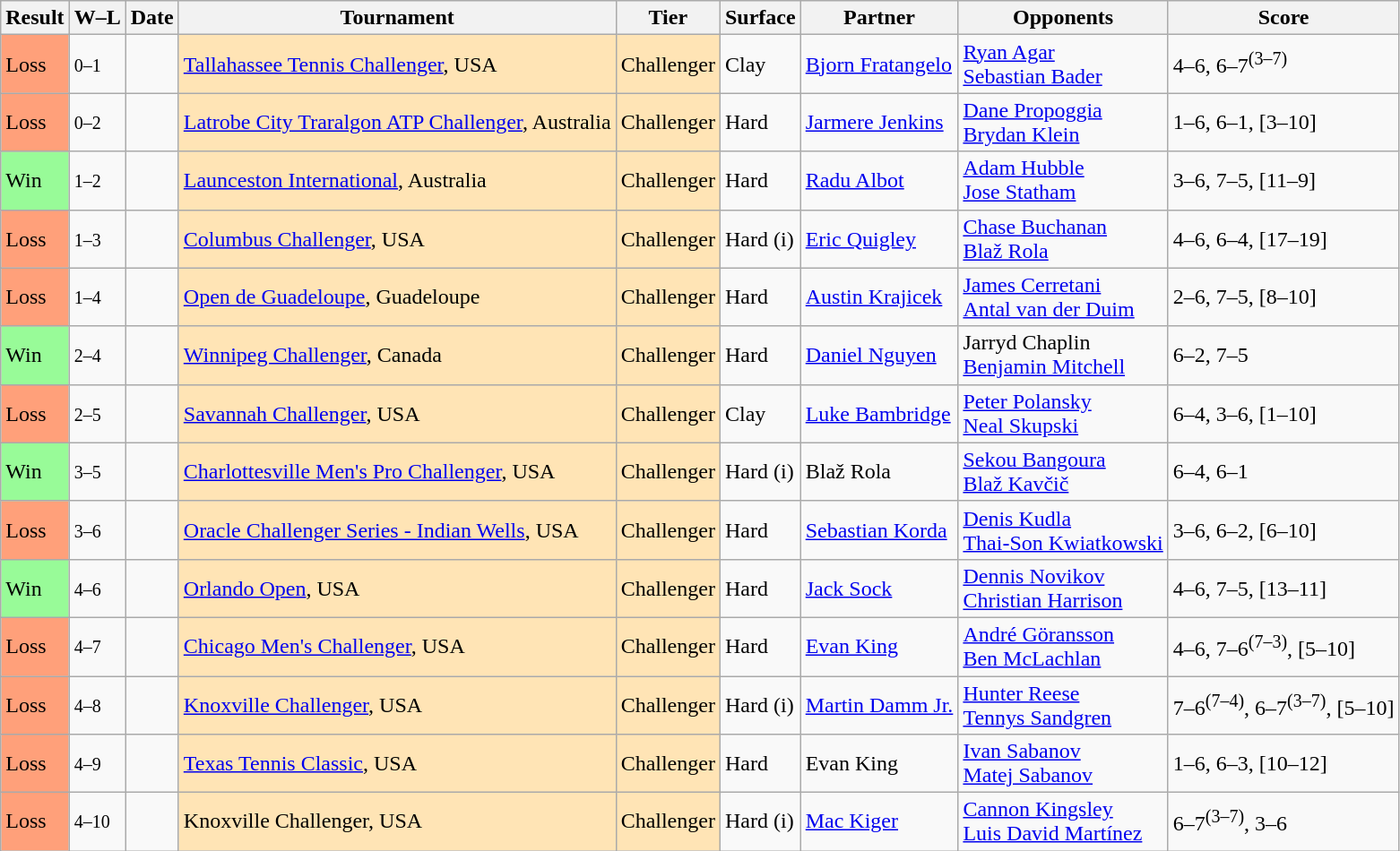<table class="sortable wikitable nowrap">
<tr>
<th>Result</th>
<th class="unsortable">W–L</th>
<th>Date</th>
<th>Tournament</th>
<th>Tier</th>
<th>Surface</th>
<th>Partner</th>
<th>Opponents</th>
<th class="unsortable">Score</th>
</tr>
<tr>
<td bgcolor=FFA07A>Loss</td>
<td><small>0–1</small></td>
<td><a href='#'></a></td>
<td style="background:moccasin;"><a href='#'>Tallahassee Tennis Challenger</a>, USA</td>
<td style="background:moccasin;">Challenger</td>
<td>Clay</td>
<td> <a href='#'>Bjorn Fratangelo</a></td>
<td> <a href='#'>Ryan Agar</a><br> <a href='#'>Sebastian Bader</a></td>
<td>4–6, 6–7<sup>(3–7)</sup></td>
</tr>
<tr>
<td bgcolor=FFA07A>Loss</td>
<td><small>0–2</small></td>
<td><a href='#'></a></td>
<td style="background:moccasin;"><a href='#'>Latrobe City Traralgon ATP Challenger</a>, Australia</td>
<td style="background:moccasin;">Challenger</td>
<td>Hard</td>
<td> <a href='#'>Jarmere Jenkins</a></td>
<td> <a href='#'>Dane Propoggia</a><br> <a href='#'>Brydan Klein</a></td>
<td>1–6, 6–1, [3–10]</td>
</tr>
<tr>
<td bgcolor=98fb98>Win</td>
<td><small>1–2</small></td>
<td><a href='#'></a></td>
<td style="background:moccasin;"><a href='#'>Launceston International</a>, Australia</td>
<td style="background:moccasin;">Challenger</td>
<td>Hard</td>
<td> <a href='#'>Radu Albot</a></td>
<td> <a href='#'>Adam Hubble</a><br> <a href='#'>Jose Statham</a></td>
<td>3–6, 7–5, [11–9]</td>
</tr>
<tr>
<td bgcolor=FFA07A>Loss</td>
<td><small>1–3</small></td>
<td><a href='#'></a></td>
<td style="background:moccasin;"><a href='#'>Columbus Challenger</a>, USA</td>
<td style="background:moccasin;">Challenger</td>
<td>Hard (i)</td>
<td> <a href='#'>Eric Quigley</a></td>
<td> <a href='#'>Chase Buchanan</a><br> <a href='#'>Blaž Rola</a></td>
<td>4–6, 6–4, [17–19]</td>
</tr>
<tr>
<td bgcolor=FFA07A>Loss</td>
<td><small>1–4</small></td>
<td><a href='#'></a></td>
<td style="background:moccasin;"><a href='#'>Open de Guadeloupe</a>, Guadeloupe</td>
<td style="background:moccasin;">Challenger</td>
<td>Hard</td>
<td> <a href='#'>Austin Krajicek</a></td>
<td> <a href='#'>James Cerretani</a><br> <a href='#'>Antal van der Duim</a></td>
<td>2–6, 7–5, [8–10]</td>
</tr>
<tr>
<td bgcolor=98fb98>Win</td>
<td><small>2–4</small></td>
<td><a href='#'></a></td>
<td style="background:moccasin;"><a href='#'>Winnipeg Challenger</a>, Canada</td>
<td style="background:moccasin;">Challenger</td>
<td>Hard</td>
<td> <a href='#'>Daniel Nguyen</a></td>
<td> Jarryd Chaplin<br> <a href='#'>Benjamin Mitchell</a></td>
<td>6–2, 7–5</td>
</tr>
<tr>
<td bgcolor=FFA07A>Loss</td>
<td><small>2–5</small></td>
<td><a href='#'></a></td>
<td style="background:moccasin;"><a href='#'>Savannah Challenger</a>, USA</td>
<td style="background:moccasin;">Challenger</td>
<td>Clay</td>
<td> <a href='#'>Luke Bambridge</a></td>
<td> <a href='#'>Peter Polansky</a><br> <a href='#'>Neal Skupski</a></td>
<td>6–4, 3–6, [1–10]</td>
</tr>
<tr>
<td bgcolor=98fb98>Win</td>
<td><small>3–5</small></td>
<td><a href='#'></a></td>
<td style="background:moccasin;"><a href='#'>Charlottesville Men's Pro Challenger</a>, USA</td>
<td style="background:moccasin;">Challenger</td>
<td>Hard (i)</td>
<td> Blaž Rola</td>
<td> <a href='#'>Sekou Bangoura</a> <br> <a href='#'>Blaž Kavčič</a></td>
<td>6–4, 6–1</td>
</tr>
<tr>
<td bgcolor=FFA07A>Loss</td>
<td><small>3–6</small></td>
<td><a href='#'></a></td>
<td style="background:moccasin;"><a href='#'>Oracle Challenger Series - Indian Wells</a>, USA</td>
<td style="background:moccasin;">Challenger</td>
<td>Hard</td>
<td> <a href='#'>Sebastian Korda</a></td>
<td> <a href='#'>Denis Kudla</a> <br> <a href='#'>Thai-Son Kwiatkowski</a></td>
<td>3–6, 6–2, [6–10]</td>
</tr>
<tr>
<td bgcolor=98fb98>Win</td>
<td><small>4–6</small></td>
<td><a href='#'></a></td>
<td style="background:moccasin;"><a href='#'>Orlando Open</a>, USA</td>
<td style="background:moccasin;">Challenger</td>
<td>Hard</td>
<td> <a href='#'>Jack Sock</a></td>
<td> <a href='#'>Dennis Novikov</a> <br> <a href='#'>Christian Harrison</a></td>
<td>4–6, 7–5, [13–11]</td>
</tr>
<tr>
<td bgcolor=FFA07A>Loss</td>
<td><small>4–7</small></td>
<td><a href='#'></a></td>
<td style="background:moccasin;"><a href='#'>Chicago Men's Challenger</a>, USA</td>
<td style="background:moccasin;">Challenger</td>
<td>Hard</td>
<td> <a href='#'>Evan King</a></td>
<td> <a href='#'>André Göransson</a><br><a href='#'>Ben McLachlan</a></td>
<td>4–6, 7–6<sup>(7–3)</sup>, [5–10]</td>
</tr>
<tr>
<td bgcolor=FFA07A>Loss</td>
<td><small>4–8</small></td>
<td><a href='#'></a></td>
<td style="background:moccasin;"><a href='#'>Knoxville Challenger</a>, USA</td>
<td style="background:moccasin;">Challenger</td>
<td>Hard (i)</td>
<td> <a href='#'>Martin Damm Jr.</a></td>
<td> <a href='#'>Hunter Reese</a><br> <a href='#'>Tennys Sandgren</a></td>
<td>7–6<sup>(7–4)</sup>, 6–7<sup>(3–7)</sup>, [5–10]</td>
</tr>
<tr>
<td bgcolor=FFA07A>Loss</td>
<td><small>4–9</small></td>
<td><a href='#'></a></td>
<td style="background:moccasin;"><a href='#'>Texas Tennis Classic</a>, USA</td>
<td style="background:moccasin;">Challenger</td>
<td>Hard</td>
<td> Evan King</td>
<td> <a href='#'>Ivan Sabanov</a><br> <a href='#'>Matej Sabanov</a></td>
<td>1–6, 6–3, [10–12]</td>
</tr>
<tr>
<td bgcolor=FFA07A>Loss</td>
<td><small>4–10</small></td>
<td><a href='#'></a></td>
<td style="background:moccasin;">Knoxville Challenger, USA</td>
<td style="background:moccasin;">Challenger</td>
<td>Hard (i)</td>
<td> <a href='#'>Mac Kiger</a></td>
<td> <a href='#'>Cannon Kingsley</a><br> <a href='#'>Luis David Martínez</a></td>
<td>6–7<sup>(3–7)</sup>, 3–6</td>
</tr>
</table>
